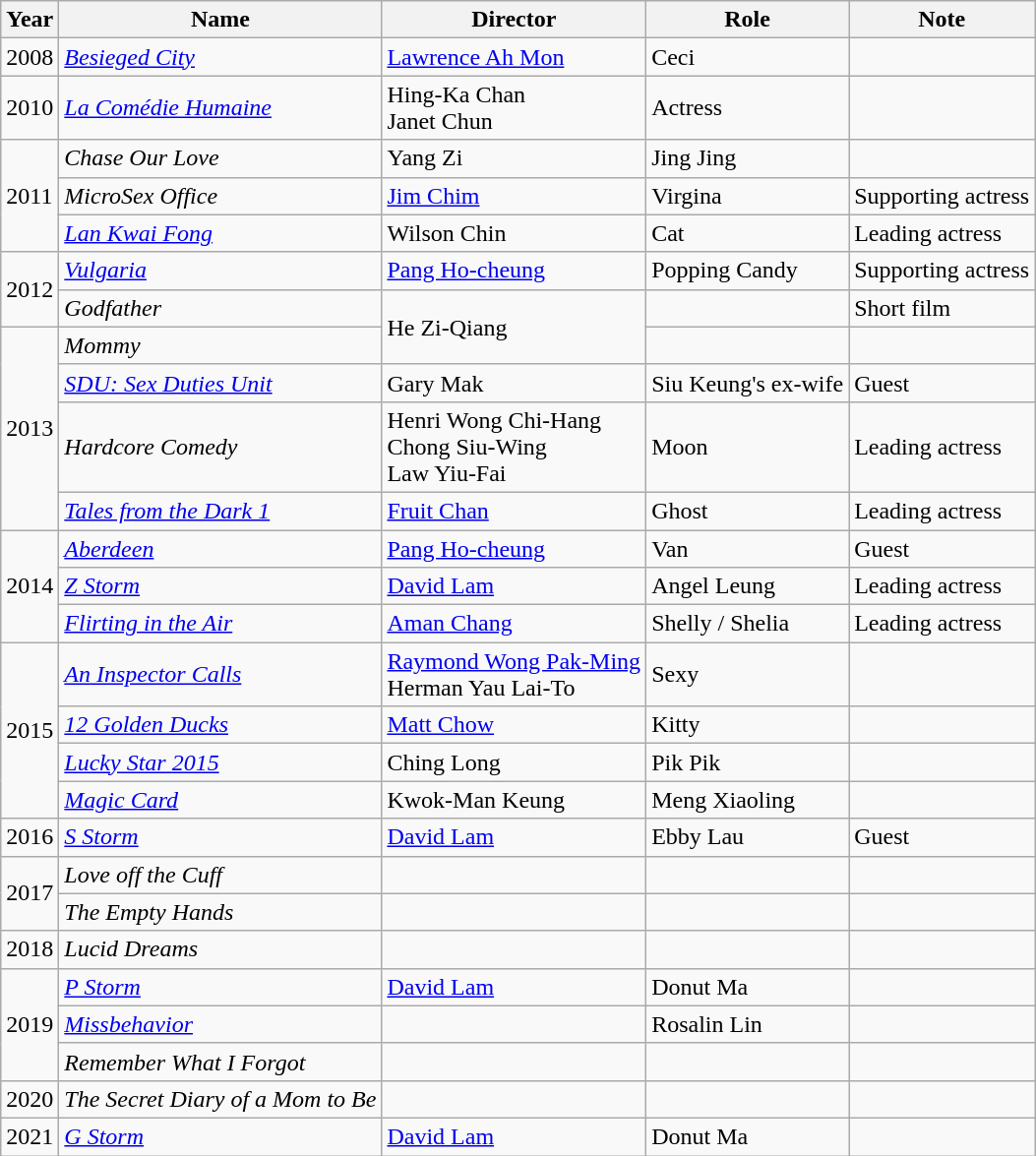<table class="wikitable sortable">
<tr>
<th>Year</th>
<th>Name</th>
<th>Director</th>
<th>Role</th>
<th>Note</th>
</tr>
<tr>
<td>2008</td>
<td><em><a href='#'>Besieged City</a></em></td>
<td><a href='#'>Lawrence Ah Mon</a></td>
<td>Ceci</td>
<td></td>
</tr>
<tr>
<td>2010</td>
<td><em><a href='#'>La Comédie Humaine</a></em></td>
<td>Hing-Ka Chan <br> Janet Chun</td>
<td>Actress</td>
<td></td>
</tr>
<tr>
<td rowspan="3">2011</td>
<td><em>Chase Our Love</em></td>
<td>Yang Zi</td>
<td>Jing Jing</td>
<td></td>
</tr>
<tr>
<td><em>MicroSex Office</em></td>
<td><a href='#'>Jim Chim</a></td>
<td>Virgina</td>
<td>Supporting actress</td>
</tr>
<tr>
<td><em><a href='#'>Lan Kwai Fong</a></em></td>
<td>Wilson Chin</td>
<td>Cat</td>
<td>Leading actress</td>
</tr>
<tr>
<td rowspan="2">2012</td>
<td><em><a href='#'>Vulgaria</a></em></td>
<td><a href='#'>Pang Ho-cheung</a></td>
<td>Popping Candy</td>
<td>Supporting actress</td>
</tr>
<tr>
<td><em>Godfather</em></td>
<td rowspan="2">He Zi-Qiang</td>
<td></td>
<td>Short film</td>
</tr>
<tr>
<td rowspan="4">2013</td>
<td><em>Mommy</em></td>
<td></td>
<td></td>
</tr>
<tr>
<td><em><a href='#'>SDU: Sex Duties Unit</a></em></td>
<td>Gary Mak</td>
<td>Siu Keung's ex-wife</td>
<td>Guest</td>
</tr>
<tr>
<td><em>Hardcore Comedy</em></td>
<td>Henri Wong Chi-Hang <br> Chong Siu-Wing <br> Law Yiu-Fai</td>
<td>Moon</td>
<td>Leading actress</td>
</tr>
<tr>
<td><em><a href='#'>Tales from the Dark 1</a></em></td>
<td><a href='#'>Fruit Chan</a></td>
<td>Ghost</td>
<td>Leading actress</td>
</tr>
<tr>
<td rowspan="3">2014</td>
<td><em><a href='#'>Aberdeen</a></em></td>
<td><a href='#'>Pang Ho-cheung</a></td>
<td>Van</td>
<td>Guest</td>
</tr>
<tr>
<td><em><a href='#'>Z Storm</a></em></td>
<td><a href='#'>David Lam</a></td>
<td>Angel Leung</td>
<td>Leading actress</td>
</tr>
<tr>
<td><em><a href='#'>Flirting in the Air</a></em></td>
<td><a href='#'>Aman Chang</a></td>
<td>Shelly / Shelia</td>
<td>Leading actress</td>
</tr>
<tr>
<td rowspan="4">2015</td>
<td><em><a href='#'>An Inspector Calls</a></em></td>
<td><a href='#'>Raymond Wong Pak-Ming</a> <br> Herman Yau Lai-To</td>
<td>Sexy</td>
<td></td>
</tr>
<tr>
<td><em><a href='#'>12 Golden Ducks</a></em></td>
<td><a href='#'>Matt Chow</a></td>
<td>Kitty</td>
<td></td>
</tr>
<tr>
<td><em><a href='#'>Lucky Star 2015</a></em></td>
<td>Ching Long</td>
<td>Pik Pik</td>
<td></td>
</tr>
<tr>
<td><em><a href='#'>Magic Card</a></em></td>
<td>Kwok-Man Keung</td>
<td>Meng Xiaoling</td>
<td></td>
</tr>
<tr>
<td>2016</td>
<td><em><a href='#'>S Storm</a></em></td>
<td><a href='#'>David Lam</a></td>
<td>Ebby Lau</td>
<td>Guest</td>
</tr>
<tr>
<td rowspan="2">2017</td>
<td><em>Love off the Cuff</em></td>
<td></td>
<td></td>
<td></td>
</tr>
<tr>
<td><em>The Empty Hands</em></td>
<td></td>
<td></td>
<td></td>
</tr>
<tr>
<td>2018</td>
<td><em>Lucid Dreams</em></td>
<td></td>
<td></td>
<td></td>
</tr>
<tr>
<td rowspan="3">2019</td>
<td><em><a href='#'>P Storm</a></em></td>
<td><a href='#'>David Lam</a></td>
<td>Donut Ma</td>
<td></td>
</tr>
<tr>
<td><em><a href='#'>Missbehavior</a></em></td>
<td></td>
<td>Rosalin Lin</td>
<td></td>
</tr>
<tr>
<td><em>Remember What I Forgot</em></td>
<td></td>
<td></td>
<td></td>
</tr>
<tr>
<td>2020</td>
<td><em>The Secret Diary of a Mom to Be</em></td>
<td></td>
<td></td>
<td></td>
</tr>
<tr>
<td>2021</td>
<td><em><a href='#'>G Storm</a></em></td>
<td><a href='#'>David Lam</a></td>
<td>Donut Ma</td>
<td></td>
</tr>
</table>
